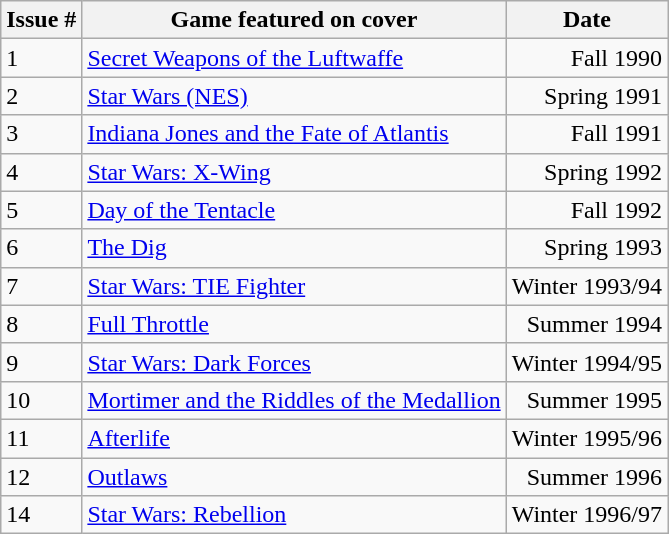<table class="wikitable">
<tr>
<th>Issue #</th>
<th>Game featured on cover</th>
<th>Date</th>
</tr>
<tr>
<td>1</td>
<td><a href='#'>Secret Weapons of the Luftwaffe</a></td>
<td align="right">Fall 1990</td>
</tr>
<tr>
<td>2</td>
<td><a href='#'>Star Wars (NES)</a></td>
<td align="right">Spring 1991</td>
</tr>
<tr>
<td>3</td>
<td><a href='#'>Indiana Jones and the Fate of Atlantis</a></td>
<td align="right">Fall 1991</td>
</tr>
<tr>
<td>4</td>
<td><a href='#'>Star Wars: X-Wing</a></td>
<td align="right">Spring 1992</td>
</tr>
<tr>
<td>5</td>
<td><a href='#'>Day of the Tentacle</a></td>
<td align="right">Fall 1992</td>
</tr>
<tr>
<td>6</td>
<td><a href='#'>The Dig</a></td>
<td align="right">Spring 1993</td>
</tr>
<tr>
<td>7</td>
<td><a href='#'>Star Wars: TIE Fighter</a></td>
<td align="right">Winter 1993/94</td>
</tr>
<tr>
<td>8</td>
<td><a href='#'>Full Throttle</a></td>
<td align="right">Summer 1994</td>
</tr>
<tr>
<td>9</td>
<td><a href='#'>Star Wars: Dark Forces</a></td>
<td align="right">Winter 1994/95</td>
</tr>
<tr>
<td>10</td>
<td><a href='#'>Mortimer and the Riddles of the Medallion</a></td>
<td align="right">Summer 1995</td>
</tr>
<tr>
<td>11</td>
<td><a href='#'>Afterlife</a></td>
<td align="right">Winter 1995/96</td>
</tr>
<tr>
<td>12</td>
<td><a href='#'>Outlaws</a></td>
<td align="right">Summer 1996</td>
</tr>
<tr>
<td>14</td>
<td><a href='#'>Star Wars: Rebellion</a></td>
<td align="right">Winter 1996/97</td>
</tr>
</table>
